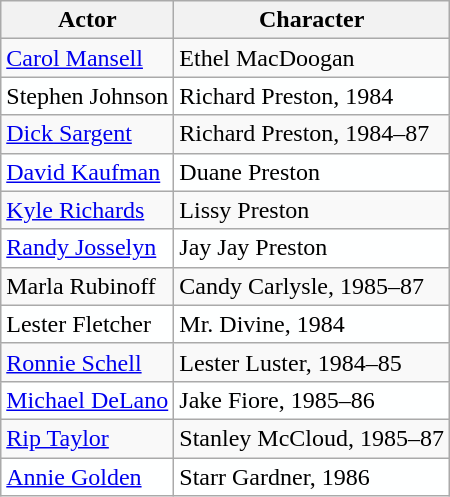<table class=wikitable>
<tr>
<th>Actor</th>
<th>Character</th>
</tr>
<tr>
<td><a href='#'>Carol Mansell</a></td>
<td>Ethel MacDoogan</td>
</tr>
<tr bgcolor="FEFFFF">
<td>Stephen Johnson</td>
<td>Richard Preston, 1984</td>
</tr>
<tr>
<td><a href='#'>Dick Sargent</a></td>
<td>Richard Preston, 1984–87</td>
</tr>
<tr bgcolor="FEFFFF">
<td><a href='#'>David Kaufman</a></td>
<td>Duane Preston</td>
</tr>
<tr>
<td><a href='#'>Kyle Richards</a></td>
<td>Lissy Preston</td>
</tr>
<tr bgcolor="FEFFFF">
<td><a href='#'>Randy Josselyn</a></td>
<td>Jay Jay Preston</td>
</tr>
<tr>
<td>Marla Rubinoff</td>
<td>Candy Carlysle, 1985–87</td>
</tr>
<tr bgcolor="FEFFFF">
<td>Lester Fletcher</td>
<td>Mr. Divine, 1984</td>
</tr>
<tr>
<td><a href='#'>Ronnie Schell</a></td>
<td>Lester Luster, 1984–85</td>
</tr>
<tr bgcolor="FEFFFF">
<td><a href='#'>Michael DeLano</a></td>
<td>Jake Fiore, 1985–86</td>
</tr>
<tr>
<td><a href='#'>Rip Taylor</a></td>
<td>Stanley McCloud, 1985–87</td>
</tr>
<tr bgcolor="FEFFFF">
<td><a href='#'>Annie Golden</a></td>
<td>Starr Gardner, 1986</td>
</tr>
</table>
